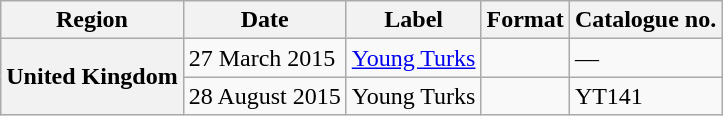<table class="wikitable plainrowheaders">
<tr>
<th scope="col">Region</th>
<th scope="col">Date</th>
<th scope="col">Label</th>
<th scope="col">Format</th>
<th scope="col">Catalogue no.</th>
</tr>
<tr>
<th scope="row" rowspan="2">United Kingdom</th>
<td>27 March 2015</td>
<td><a href='#'>Young Turks</a></td>
<td></td>
<td>—</td>
</tr>
<tr>
<td>28 August 2015</td>
<td>Young Turks</td>
<td></td>
<td>YT141</td>
</tr>
</table>
